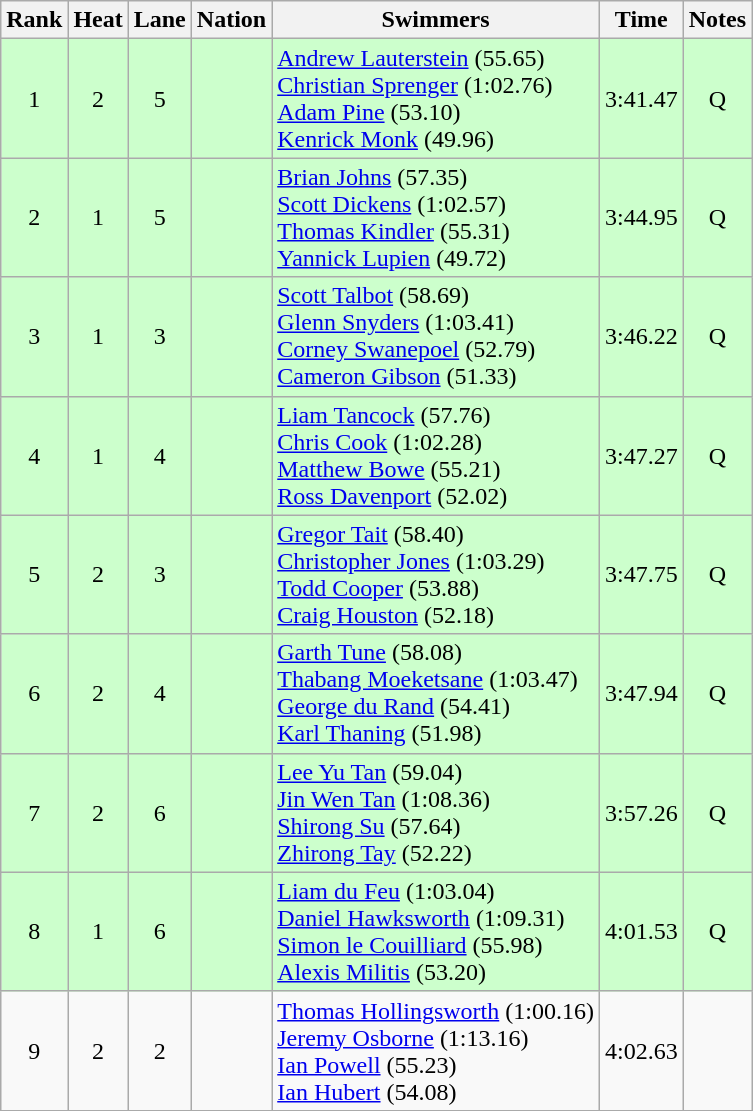<table class="wikitable sortable" style="text-align:center">
<tr>
<th>Rank</th>
<th>Heat</th>
<th>Lane</th>
<th>Nation</th>
<th>Swimmers</th>
<th>Time</th>
<th>Notes</th>
</tr>
<tr bgcolor=#ccffcc>
<td>1</td>
<td>2</td>
<td>5</td>
<td align=left></td>
<td align=left><a href='#'>Andrew Lauterstein</a> (55.65)<br><a href='#'>Christian Sprenger</a> (1:02.76)<br><a href='#'>Adam Pine</a> (53.10)<br><a href='#'>Kenrick Monk</a> (49.96)</td>
<td>3:41.47</td>
<td>Q</td>
</tr>
<tr bgcolor=#ccffcc>
<td>2</td>
<td>1</td>
<td>5</td>
<td align=left></td>
<td align=left><a href='#'>Brian Johns</a> (57.35)<br><a href='#'>Scott Dickens</a> (1:02.57)<br><a href='#'>Thomas Kindler</a> (55.31)<br><a href='#'>Yannick Lupien</a> (49.72)</td>
<td>3:44.95</td>
<td>Q</td>
</tr>
<tr bgcolor=#ccffcc>
<td>3</td>
<td>1</td>
<td>3</td>
<td align=left></td>
<td align=left><a href='#'>Scott Talbot</a> (58.69)<br><a href='#'>Glenn Snyders</a> (1:03.41)<br><a href='#'>Corney Swanepoel</a> (52.79)<br><a href='#'>Cameron Gibson</a> (51.33)</td>
<td>3:46.22</td>
<td>Q</td>
</tr>
<tr bgcolor=#ccffcc>
<td>4</td>
<td>1</td>
<td>4</td>
<td align=left></td>
<td align=left><a href='#'>Liam Tancock</a> (57.76)<br><a href='#'>Chris Cook</a> (1:02.28)<br><a href='#'>Matthew Bowe</a> (55.21)<br><a href='#'>Ross Davenport</a> (52.02)</td>
<td>3:47.27</td>
<td>Q</td>
</tr>
<tr bgcolor=#ccffcc>
<td>5</td>
<td>2</td>
<td>3</td>
<td align=left></td>
<td align=left><a href='#'>Gregor Tait</a> (58.40)<br><a href='#'>Christopher Jones</a> (1:03.29)<br><a href='#'>Todd Cooper</a> (53.88)<br><a href='#'>Craig Houston</a> (52.18)</td>
<td>3:47.75</td>
<td>Q</td>
</tr>
<tr bgcolor=#ccffcc>
<td>6</td>
<td>2</td>
<td>4</td>
<td align=left></td>
<td align=left><a href='#'>Garth Tune</a> (58.08)<br><a href='#'>Thabang Moeketsane</a> (1:03.47)<br><a href='#'>George du Rand</a> (54.41)<br><a href='#'>Karl Thaning</a> (51.98)</td>
<td>3:47.94</td>
<td>Q</td>
</tr>
<tr bgcolor=#ccffcc>
<td>7</td>
<td>2</td>
<td>6</td>
<td align=left></td>
<td align=left><a href='#'>Lee Yu Tan</a> (59.04)<br><a href='#'>Jin Wen Tan</a> (1:08.36)<br><a href='#'>Shirong Su</a> (57.64)<br><a href='#'>Zhirong Tay</a> (52.22)</td>
<td>3:57.26</td>
<td>Q</td>
</tr>
<tr bgcolor=#ccffcc>
<td>8</td>
<td>1</td>
<td>6</td>
<td align=left></td>
<td align=left><a href='#'>Liam du Feu</a> (1:03.04)<br><a href='#'>Daniel Hawksworth</a> (1:09.31)<br><a href='#'>Simon le Couilliard</a> (55.98)<br><a href='#'>Alexis Militis</a> (53.20)</td>
<td>4:01.53</td>
<td>Q</td>
</tr>
<tr>
<td>9</td>
<td>2</td>
<td>2</td>
<td align=left></td>
<td align=left><a href='#'>Thomas Hollingsworth</a> (1:00.16)<br><a href='#'>Jeremy Osborne</a> (1:13.16)<br><a href='#'>Ian Powell</a> (55.23)<br><a href='#'>Ian Hubert</a> (54.08)</td>
<td>4:02.63</td>
<td></td>
</tr>
</table>
